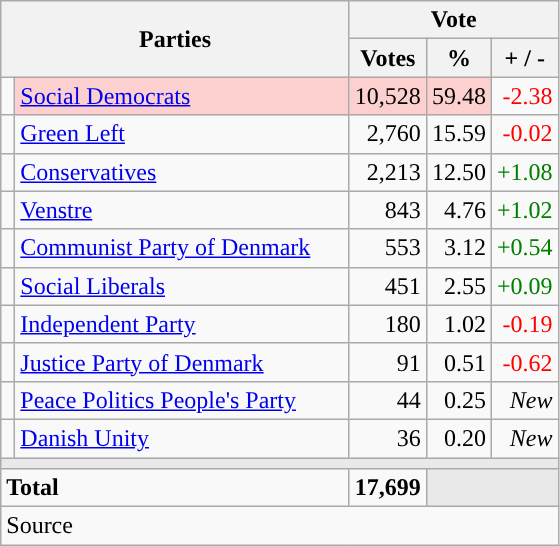<table class="wikitable" style="text-align:right;">
<tr>
<th style="text-align:centre;" rowspan="2" colspan="2" width="225">Parties</th>
<th colspan="3">Vote</th>
</tr>
<tr>
<th width="15">Votes</th>
<th width="15">%</th>
<th width="15">+ / -</th>
</tr>
<tr>
<td width="2" style="color:inherit;background:"></td>
<td bgcolor=#fbd0ce  align="left"><a href='#'>Social Democrats</a></td>
<td bgcolor=#fbd0ce>10,528</td>
<td bgcolor=#fbd0ce>59.48</td>
<td style=color:red;>-2.38</td>
</tr>
<tr>
<td width="2" style="color:inherit;background:"></td>
<td align="left"><a href='#'>Green Left</a></td>
<td>2,760</td>
<td>15.59</td>
<td style=color:red;>-0.02</td>
</tr>
<tr>
<td width="2" style="color:inherit;background:"></td>
<td align="left"><a href='#'>Conservatives</a></td>
<td>2,213</td>
<td>12.50</td>
<td style=color:green;>+1.08</td>
</tr>
<tr>
<td width="2" style="color:inherit;background:"></td>
<td align="left"><a href='#'>Venstre</a></td>
<td>843</td>
<td>4.76</td>
<td style=color:green;>+1.02</td>
</tr>
<tr>
<td width="2" style="color:inherit;background:"></td>
<td align="left"><a href='#'>Communist Party of Denmark</a></td>
<td>553</td>
<td>3.12</td>
<td style=color:green;>+0.54</td>
</tr>
<tr>
<td width="2" style="color:inherit;background:"></td>
<td align="left"><a href='#'>Social Liberals</a></td>
<td>451</td>
<td>2.55</td>
<td style=color:green;>+0.09</td>
</tr>
<tr>
<td width="2" style="color:inherit;background:"></td>
<td align="left"><a href='#'>Independent Party</a></td>
<td>180</td>
<td>1.02</td>
<td style=color:red;>-0.19</td>
</tr>
<tr>
<td width="2" style="color:inherit;background:"></td>
<td align="left"><a href='#'>Justice Party of Denmark</a></td>
<td>91</td>
<td>0.51</td>
<td style=color:red;>-0.62</td>
</tr>
<tr>
<td width="2" style="color:inherit;background:"></td>
<td align="left"><a href='#'>Peace Politics People's Party</a></td>
<td>44</td>
<td>0.25</td>
<td><em>New</em></td>
</tr>
<tr>
<td width="2" style="color:inherit;background:"></td>
<td align="left"><a href='#'>Danish Unity</a></td>
<td>36</td>
<td>0.20</td>
<td><em>New</em></td>
</tr>
<tr>
<td colspan="7" bgcolor="#E9E9E9"></td>
</tr>
<tr>
<td align="left" colspan="2"><strong>Total</strong></td>
<td><strong>17,699</strong></td>
<td bgcolor="#E9E9E9" colspan="2"></td>
</tr>
<tr>
<td align="left" colspan="6">Source</td>
</tr>
</table>
